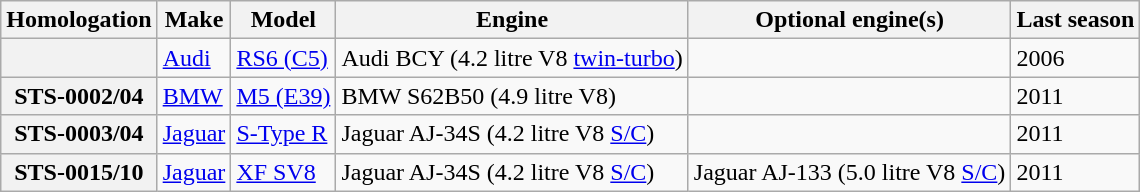<table class="wikitable">
<tr>
<th>Homologation</th>
<th>Make</th>
<th>Model</th>
<th>Engine</th>
<th>Optional engine(s)</th>
<th>Last season</th>
</tr>
<tr>
<th></th>
<td><a href='#'>Audi</a></td>
<td><a href='#'>RS6 (C5)</a></td>
<td>Audi BCY (4.2 litre V8 <a href='#'>twin-turbo</a>)</td>
<td></td>
<td>2006</td>
</tr>
<tr>
<th>STS-0002/04</th>
<td><a href='#'>BMW</a></td>
<td><a href='#'>M5 (E39)</a></td>
<td>BMW S62B50 (4.9 litre V8)</td>
<td></td>
<td>2011</td>
</tr>
<tr>
<th>STS-0003/04</th>
<td><a href='#'>Jaguar</a></td>
<td><a href='#'>S-Type R</a></td>
<td>Jaguar AJ-34S (4.2 litre V8 <a href='#'>S/C</a>)</td>
<td></td>
<td>2011</td>
</tr>
<tr>
<th>STS-0015/10</th>
<td><a href='#'>Jaguar</a></td>
<td><a href='#'>XF SV8</a></td>
<td>Jaguar AJ-34S (4.2 litre V8 <a href='#'>S/C</a>)</td>
<td>Jaguar AJ-133 (5.0 litre V8 <a href='#'>S/C</a>)</td>
<td>2011</td>
</tr>
</table>
